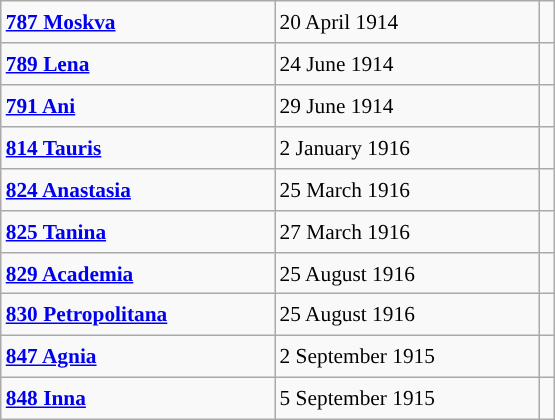<table class="wikitable" style="font-size: 89%; float: left; width: 26em; margin-right: 1em; height: 280px;">
<tr>
<td><strong><a href='#'>787 Moskva</a></strong></td>
<td>20 April 1914</td>
<td></td>
</tr>
<tr>
<td><strong><a href='#'>789 Lena</a></strong></td>
<td>24 June 1914</td>
<td></td>
</tr>
<tr>
<td><strong><a href='#'>791 Ani</a></strong></td>
<td>29 June 1914</td>
<td></td>
</tr>
<tr>
<td><strong><a href='#'>814 Tauris</a></strong></td>
<td>2 January 1916</td>
<td></td>
</tr>
<tr>
<td><strong><a href='#'>824 Anastasia</a></strong></td>
<td>25 March 1916</td>
<td></td>
</tr>
<tr>
<td><strong><a href='#'>825 Tanina</a></strong></td>
<td>27 March 1916</td>
<td></td>
</tr>
<tr>
<td><strong><a href='#'>829 Academia</a></strong></td>
<td>25 August 1916</td>
<td></td>
</tr>
<tr>
<td><strong><a href='#'>830 Petropolitana</a></strong></td>
<td>25 August 1916</td>
<td></td>
</tr>
<tr>
<td><strong><a href='#'>847 Agnia</a></strong></td>
<td>2 September 1915</td>
<td></td>
</tr>
<tr>
<td><strong><a href='#'>848 Inna</a></strong></td>
<td>5 September 1915</td>
<td></td>
</tr>
</table>
